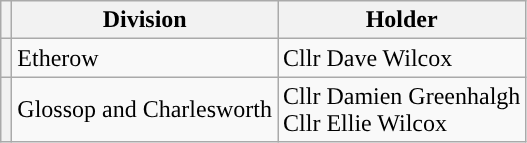<table class="wikitable">
<tr>
<th></th>
<th>Division</th>
<th>Holder</th>
</tr>
<tr>
<th style="background-color: "></th>
<td>Etherow</td>
<td>Cllr Dave Wilcox</td>
</tr>
<tr>
<th style="background-color: "></th>
<td>Glossop and Charlesworth</td>
<td>Cllr Damien Greenhalgh<br>Cllr Ellie Wilcox</td>
</tr>
</table>
